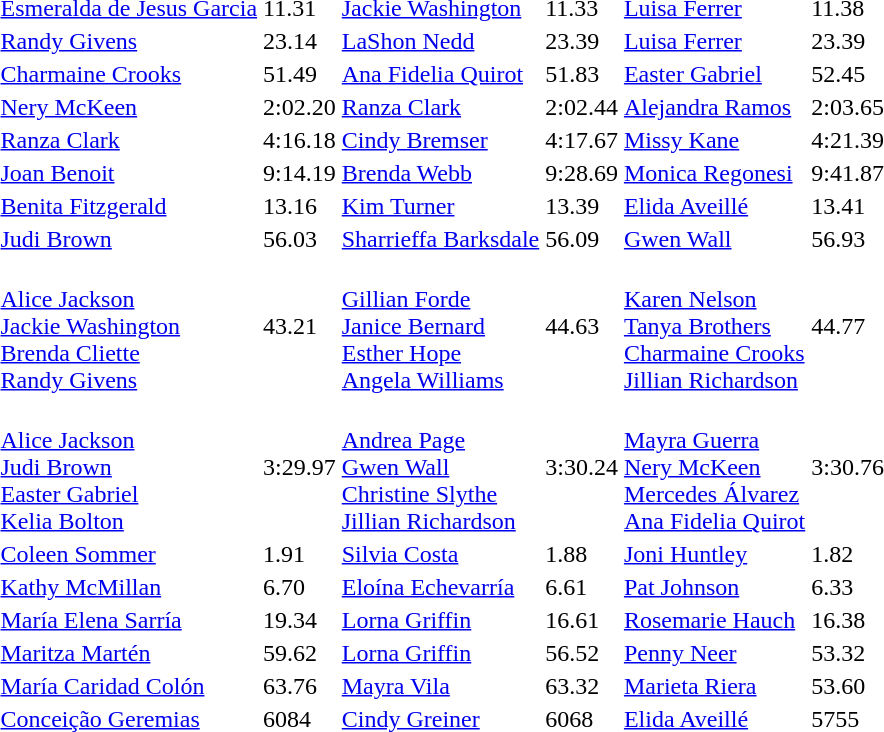<table>
<tr>
<td></td>
<td><a href='#'>Esmeralda de Jesus Garcia</a><br> </td>
<td>11.31</td>
<td><a href='#'>Jackie Washington</a><br> </td>
<td>11.33</td>
<td><a href='#'>Luisa Ferrer</a><br> </td>
<td>11.38</td>
</tr>
<tr>
<td></td>
<td><a href='#'>Randy Givens</a><br> </td>
<td>23.14</td>
<td><a href='#'>LaShon Nedd</a><br> </td>
<td>23.39</td>
<td><a href='#'>Luisa Ferrer</a><br> </td>
<td>23.39</td>
</tr>
<tr>
<td></td>
<td><a href='#'>Charmaine Crooks</a><br> </td>
<td>51.49</td>
<td><a href='#'>Ana Fidelia Quirot</a><br> </td>
<td>51.83</td>
<td><a href='#'>Easter Gabriel</a><br> </td>
<td>52.45</td>
</tr>
<tr>
<td></td>
<td><a href='#'>Nery McKeen</a><br> </td>
<td>2:02.20</td>
<td><a href='#'>Ranza Clark</a><br> </td>
<td>2:02.44</td>
<td><a href='#'>Alejandra Ramos</a><br> </td>
<td>2:03.65</td>
</tr>
<tr>
<td></td>
<td><a href='#'>Ranza Clark</a><br> </td>
<td>4:16.18</td>
<td><a href='#'>Cindy Bremser</a><br> </td>
<td>4:17.67</td>
<td><a href='#'>Missy Kane</a><br> </td>
<td>4:21.39</td>
</tr>
<tr>
<td></td>
<td><a href='#'>Joan Benoit</a><br> </td>
<td>9:14.19</td>
<td><a href='#'>Brenda Webb</a><br> </td>
<td>9:28.69</td>
<td><a href='#'>Monica Regonesi</a><br> </td>
<td>9:41.87</td>
</tr>
<tr>
<td></td>
<td><a href='#'>Benita Fitzgerald</a><br> </td>
<td>13.16</td>
<td><a href='#'>Kim Turner</a><br> </td>
<td>13.39</td>
<td><a href='#'>Elida Aveillé</a><br> </td>
<td>13.41</td>
</tr>
<tr>
<td></td>
<td><a href='#'>Judi Brown</a><br> </td>
<td>56.03</td>
<td><a href='#'>Sharrieffa Barksdale</a><br> </td>
<td>56.09</td>
<td><a href='#'>Gwen Wall</a><br> </td>
<td>56.93</td>
</tr>
<tr>
<td></td>
<td><br><a href='#'>Alice Jackson</a><br><a href='#'>Jackie Washington</a><br><a href='#'>Brenda Cliette</a><br><a href='#'>Randy Givens</a></td>
<td>43.21</td>
<td><br><a href='#'>Gillian Forde</a><br><a href='#'>Janice Bernard</a><br><a href='#'>Esther Hope</a><br><a href='#'>Angela Williams</a></td>
<td>44.63</td>
<td><br><a href='#'>Karen Nelson</a><br><a href='#'>Tanya Brothers</a><br><a href='#'>Charmaine Crooks</a><br><a href='#'>Jillian Richardson</a></td>
<td>44.77</td>
</tr>
<tr>
<td></td>
<td><br><a href='#'>Alice Jackson</a><br><a href='#'>Judi Brown</a><br><a href='#'>Easter Gabriel</a><br><a href='#'>Kelia Bolton</a></td>
<td>3:29.97</td>
<td><br><a href='#'>Andrea Page</a><br><a href='#'>Gwen Wall</a><br><a href='#'>Christine Slythe</a><br><a href='#'>Jillian Richardson</a></td>
<td>3:30.24</td>
<td><br><a href='#'>Mayra Guerra</a><br><a href='#'>Nery McKeen</a><br><a href='#'>Mercedes Álvarez</a><br><a href='#'>Ana Fidelia Quirot</a></td>
<td>3:30.76</td>
</tr>
<tr>
<td></td>
<td><a href='#'>Coleen Sommer</a><br> </td>
<td>1.91</td>
<td><a href='#'>Silvia Costa</a><br> </td>
<td>1.88</td>
<td><a href='#'>Joni Huntley</a><br> </td>
<td>1.82</td>
</tr>
<tr>
<td></td>
<td><a href='#'>Kathy McMillan</a><br> </td>
<td>6.70</td>
<td><a href='#'>Eloína Echevarría</a><br> </td>
<td>6.61</td>
<td><a href='#'>Pat Johnson</a><br> </td>
<td>6.33</td>
</tr>
<tr>
<td></td>
<td><a href='#'>María Elena Sarría</a><br> </td>
<td>19.34</td>
<td><a href='#'>Lorna Griffin</a><br> </td>
<td>16.61</td>
<td><a href='#'>Rosemarie Hauch</a><br> </td>
<td>16.38</td>
</tr>
<tr>
<td></td>
<td><a href='#'>Maritza Martén</a><br> </td>
<td>59.62</td>
<td><a href='#'>Lorna Griffin</a><br> </td>
<td>56.52</td>
<td><a href='#'>Penny Neer</a><br> </td>
<td>53.32</td>
</tr>
<tr>
<td></td>
<td><a href='#'>María Caridad Colón</a><br> </td>
<td>63.76</td>
<td><a href='#'>Mayra Vila</a><br> </td>
<td>63.32</td>
<td><a href='#'>Marieta Riera</a><br> </td>
<td>53.60</td>
</tr>
<tr>
<td></td>
<td><a href='#'>Conceição Geremias</a><br> </td>
<td>6084</td>
<td><a href='#'>Cindy Greiner</a><br> </td>
<td>6068</td>
<td><a href='#'>Elida Aveillé</a><br> </td>
<td>5755</td>
</tr>
</table>
